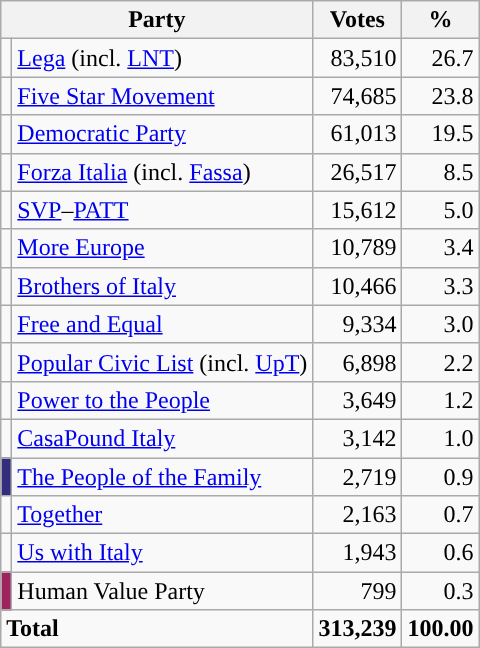<table class="wikitable" style="text-align:right">
<tr>
<th colspan=2>Party</th>
<th>Votes</th>
<th>%</th>
</tr>
<tr>
<td></td>
<td style="text-align:left;"><a href='#'>Lega</a> (incl. <a href='#'>LNT</a>)</td>
<td style="text-align:right;">83,510</td>
<td style="text-align:right;">26.7</td>
</tr>
<tr>
<td></td>
<td style="text-align:left;"><a href='#'>Five Star Movement</a></td>
<td style="text-align:right;">74,685</td>
<td style="text-align:right;">23.8</td>
</tr>
<tr>
<td></td>
<td style="text-align:left;"><a href='#'>Democratic Party</a></td>
<td style="text-align:right;">61,013</td>
<td style="text-align:right;">19.5</td>
</tr>
<tr>
<td></td>
<td style="text-align:left;"><a href='#'>Forza Italia</a> (incl. <a href='#'>Fassa</a>)</td>
<td style="text-align:right;">26,517</td>
<td style="text-align:right;">8.5</td>
</tr>
<tr>
<td></td>
<td style="text-align:left;"><a href='#'>SVP</a>–<a href='#'>PATT</a></td>
<td style="text-align:right;">15,612</td>
<td style="text-align:right;">5.0</td>
</tr>
<tr>
<td></td>
<td style="text-align:left;"><a href='#'>More Europe</a></td>
<td style="text-align:right;">10,789</td>
<td style="text-align:right;">3.4</td>
</tr>
<tr>
<td></td>
<td style="text-align:left;"><a href='#'>Brothers of Italy</a></td>
<td style="text-align:right;">10,466</td>
<td style="text-align:right;">3.3</td>
</tr>
<tr>
<td></td>
<td style="text-align:left;"><a href='#'>Free and Equal</a></td>
<td style="text-align:right;">9,334</td>
<td style="text-align:right;">3.0</td>
</tr>
<tr>
<td></td>
<td style="text-align:left;"><a href='#'>Popular Civic List</a> (incl. <a href='#'>UpT</a>)</td>
<td style="text-align:right;">6,898</td>
<td style="text-align:right;">2.2</td>
</tr>
<tr>
<td></td>
<td style="text-align:left;"><a href='#'>Power to the People</a></td>
<td style="text-align:right;">3,649</td>
<td style="text-align:right;">1.2</td>
</tr>
<tr>
<td></td>
<td style="text-align:left;"><a href='#'>CasaPound Italy</a></td>
<td style="text-align:right;">3,142</td>
<td style="text-align:right;">1.0</td>
</tr>
<tr>
<td style="background:#342d7e;"></td>
<td style="text-align:left;"><a href='#'>The People of the Family</a></td>
<td style="text-align:right;">2,719</td>
<td style="text-align:right;">0.9</td>
</tr>
<tr>
<td></td>
<td style="text-align:left;"><a href='#'>Together</a></td>
<td style="text-align:right;">2,163</td>
<td style="text-align:right;">0.7</td>
</tr>
<tr>
<td></td>
<td style="text-align:left;"><a href='#'>Us with Italy</a></td>
<td style="text-align:right;">1,943</td>
<td style="text-align:right;">0.6</td>
</tr>
<tr>
<td style="background:#9F235F;"></td>
<td style="text-align:left;">Human Value Party</td>
<td style="text-align:right;">799</td>
<td style="text-align:right;">0.3</td>
</tr>
<tr>
<td style="text-align:left;" colspan="2"><strong>Total</strong></td>
<td style="text-align:right;"><strong>313,239</strong></td>
<td style="text-align:right;"><strong>100.00</strong></td>
</tr>
</table>
